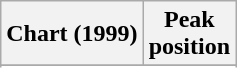<table class="wikitable plainrowheaders sortable" style="text-align:center">
<tr>
<th scope="col">Chart (1999)</th>
<th scope="col">Peak<br>position</th>
</tr>
<tr>
</tr>
<tr>
</tr>
<tr>
</tr>
<tr>
</tr>
<tr>
</tr>
<tr>
</tr>
</table>
